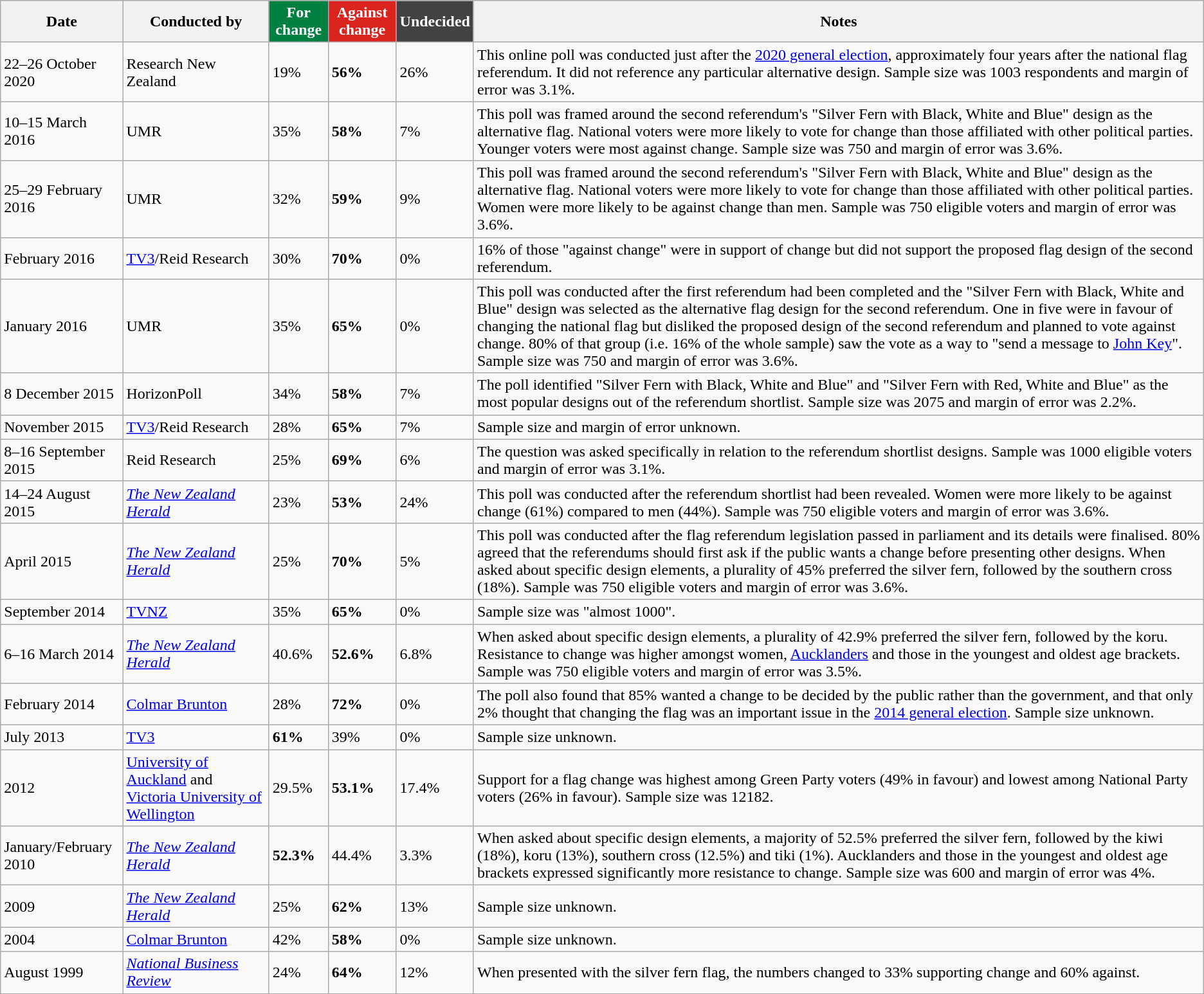<table class="wikitable">
<tr>
<th>Date</th>
<th>Conducted by</th>
<th style="background: rgb(0, 129, 66); color: white;">For change</th>
<th style="background: rgb(220, 36, 31); color: white;">Against change</th>
<th style="background: rgb(66, 66, 66); color: white;">Undecided</th>
<th>Notes</th>
</tr>
<tr>
<td>22–26 October 2020</td>
<td>Research New Zealand</td>
<td>19%</td>
<td><strong>56%</strong></td>
<td>26%</td>
<td>This online poll was conducted just after the <a href='#'>2020 general election</a>, approximately four years after the national flag referendum. It did not reference any particular alternative design. Sample size was 1003 respondents and margin of error was 3.1%.</td>
</tr>
<tr>
<td>10–15 March 2016</td>
<td>UMR</td>
<td>35%</td>
<td><strong>58%</strong></td>
<td>7%</td>
<td>This poll was framed around the second referendum's "Silver Fern with Black, White and Blue" design as the alternative flag. National voters were more likely to vote for change than those affiliated with other political parties. Younger voters were most against change. Sample size was 750 and margin of error was 3.6%.</td>
</tr>
<tr>
<td>25–29 February 2016</td>
<td>UMR</td>
<td>32%</td>
<td><strong>59%</strong></td>
<td>9%</td>
<td>This poll was framed around the second referendum's "Silver Fern with Black, White and Blue" design as the alternative flag. National voters were more likely to vote for change than those affiliated with other political parties. Women were more likely to be against change than men. Sample was 750 eligible voters and margin of error was 3.6%.</td>
</tr>
<tr>
<td>February 2016</td>
<td><a href='#'>TV3</a>/Reid Research</td>
<td>30%</td>
<td><strong>70%</strong></td>
<td>0%</td>
<td>16% of those "against change" were in support of change but did not support the proposed flag design of the second referendum.</td>
</tr>
<tr>
<td>January 2016</td>
<td>UMR</td>
<td>35%</td>
<td><strong>65%</strong></td>
<td>0%</td>
<td>This poll was conducted after the first referendum had been completed and the "Silver Fern with Black, White and Blue" design was selected as the alternative flag design for the second referendum. One in five were in favour of changing the national flag but disliked the proposed design of the second referendum and planned to vote against change. 80% of that group (i.e. 16% of the whole sample) saw the vote as a way to "send a message to <a href='#'>John Key</a>". Sample size was 750 and margin of error was 3.6%.</td>
</tr>
<tr>
<td>8 December 2015</td>
<td>HorizonPoll</td>
<td>34%</td>
<td><strong>58%</strong></td>
<td>7%</td>
<td>The poll identified "Silver Fern with Black, White and Blue" and "Silver Fern with Red, White and Blue" as the most popular designs out of the referendum shortlist. Sample size was 2075 and margin of error was 2.2%.</td>
</tr>
<tr>
<td>November 2015</td>
<td><a href='#'>TV3</a>/Reid Research</td>
<td>28%</td>
<td><strong>65%</strong></td>
<td>7%</td>
<td>Sample size and margin of error unknown.</td>
</tr>
<tr>
<td>8–16 September 2015</td>
<td>Reid Research</td>
<td>25%</td>
<td><strong>69%</strong></td>
<td>6%</td>
<td>The question was asked specifically in relation to the referendum shortlist designs. Sample was 1000 eligible voters and margin of error was 3.1%.</td>
</tr>
<tr>
<td>14–24 August 2015</td>
<td><em><a href='#'>The New Zealand Herald</a></em></td>
<td>23%</td>
<td><strong>53%</strong></td>
<td>24%</td>
<td>This poll was conducted after the referendum shortlist had been revealed. Women were more likely to be against change (61%) compared to men (44%). Sample was 750 eligible voters and margin of error was 3.6%.</td>
</tr>
<tr>
<td>April 2015</td>
<td><em><a href='#'>The New Zealand Herald</a></em></td>
<td>25%</td>
<td><strong>70%</strong></td>
<td>5%</td>
<td>This poll was conducted after the flag referendum legislation passed in parliament and its details were finalised. 80% agreed that the referendums should first ask if the public wants a change before presenting other designs. When asked about specific design elements, a plurality of 45% preferred the silver fern, followed by the southern cross (18%). Sample was 750 eligible voters and margin of error was 3.6%.</td>
</tr>
<tr>
<td>September 2014</td>
<td><a href='#'>TVNZ</a></td>
<td>35%</td>
<td><strong>65%</strong></td>
<td>0%</td>
<td>Sample size was "almost 1000".</td>
</tr>
<tr>
<td>6–16 March 2014</td>
<td><em><a href='#'>The New Zealand Herald</a></em></td>
<td>40.6%</td>
<td><strong>52.6%</strong></td>
<td>6.8%</td>
<td>When asked about specific design elements, a plurality of 42.9% preferred the silver fern, followed by the koru. Resistance to change was higher amongst women, <a href='#'>Aucklanders</a> and those in the youngest and oldest age brackets. Sample was 750 eligible voters and margin of error was 3.5%.</td>
</tr>
<tr>
<td>February 2014</td>
<td><a href='#'>Colmar Brunton</a></td>
<td>28%</td>
<td><strong>72%</strong></td>
<td>0%</td>
<td>The poll also found that 85% wanted a change to be decided by the public rather than the government, and that only 2% thought that changing the flag was an important issue in the <a href='#'>2014 general election</a>. Sample size unknown.</td>
</tr>
<tr>
<td>July 2013</td>
<td><a href='#'>TV3</a></td>
<td><strong>61%</strong></td>
<td>39%</td>
<td>0%</td>
<td>Sample size unknown.</td>
</tr>
<tr>
<td>2012</td>
<td><a href='#'>University of Auckland</a> and <a href='#'>Victoria University of Wellington</a></td>
<td>29.5%</td>
<td><strong>53.1%</strong></td>
<td>17.4%</td>
<td>Support for a flag change was highest among Green Party voters (49% in favour) and lowest among National Party voters (26% in favour). Sample size was 12182.</td>
</tr>
<tr>
<td>January/February 2010</td>
<td><em><a href='#'>The New Zealand Herald</a></em></td>
<td><strong>52.3%</strong></td>
<td>44.4%</td>
<td>3.3%</td>
<td>When asked about specific design elements, a majority of 52.5% preferred the silver fern, followed by the kiwi (18%), koru (13%), southern cross (12.5%) and tiki (1%). Aucklanders and those in the youngest and oldest age brackets expressed significantly more resistance to change. Sample size was 600 and margin of error was 4%.</td>
</tr>
<tr>
<td>2009</td>
<td><em><a href='#'>The New Zealand Herald</a></em></td>
<td>25%</td>
<td><strong>62%</strong></td>
<td>13%</td>
<td>Sample size unknown.</td>
</tr>
<tr>
<td>2004</td>
<td><a href='#'>Colmar Brunton</a></td>
<td>42%</td>
<td><strong>58%</strong></td>
<td>0%</td>
<td>Sample size unknown.</td>
</tr>
<tr>
<td>August 1999</td>
<td><em><a href='#'>National Business Review</a></em></td>
<td>24%</td>
<td><strong>64%</strong></td>
<td>12%</td>
<td>When presented with the silver fern flag, the numbers changed to 33% supporting change and 60% against.</td>
</tr>
</table>
